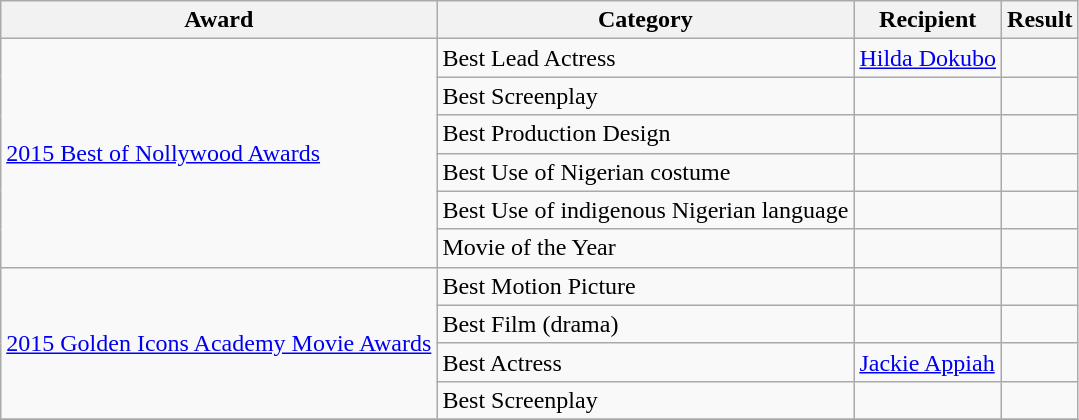<table class="wikitable">
<tr>
<th>Award</th>
<th>Category</th>
<th>Recipient</th>
<th>Result</th>
</tr>
<tr>
<td rowspan="6"><a href='#'>2015 Best of Nollywood Awards</a></td>
<td>Best Lead Actress</td>
<td><a href='#'>Hilda Dokubo</a></td>
<td></td>
</tr>
<tr>
<td>Best Screenplay</td>
<td></td>
<td></td>
</tr>
<tr>
<td>Best Production Design</td>
<td></td>
<td></td>
</tr>
<tr>
<td>Best Use of Nigerian costume</td>
<td></td>
<td></td>
</tr>
<tr>
<td>Best Use of indigenous Nigerian language</td>
<td></td>
<td></td>
</tr>
<tr>
<td>Movie of the Year</td>
<td></td>
<td></td>
</tr>
<tr>
<td rowspan="4"><a href='#'>2015 Golden Icons Academy Movie Awards</a></td>
<td>Best Motion Picture</td>
<td></td>
<td></td>
</tr>
<tr>
<td>Best Film (drama)</td>
<td></td>
<td></td>
</tr>
<tr>
<td>Best Actress</td>
<td><a href='#'>Jackie Appiah</a></td>
<td></td>
</tr>
<tr>
<td>Best Screenplay</td>
<td></td>
<td></td>
</tr>
<tr>
</tr>
</table>
